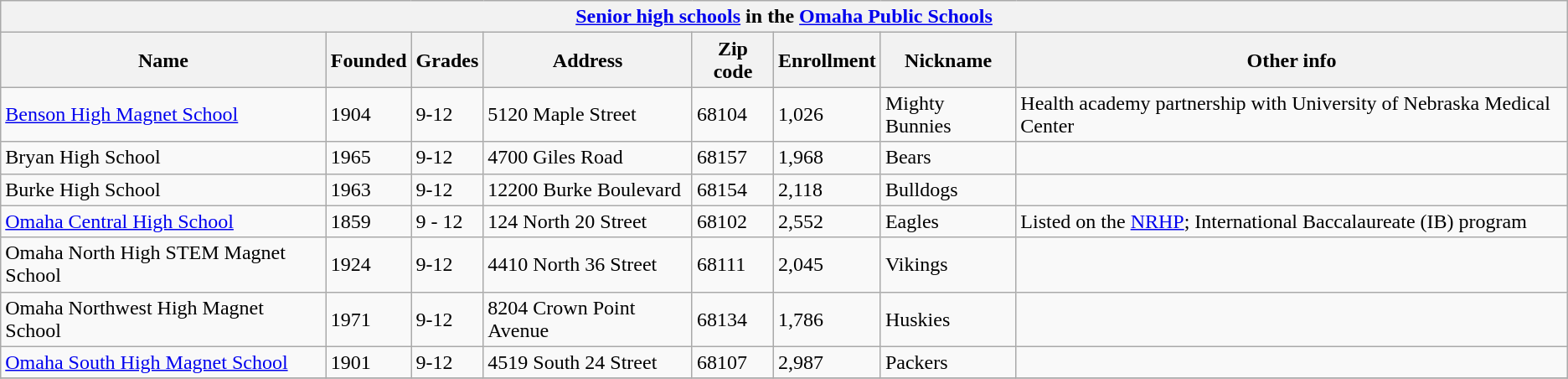<table class="wikitable">
<tr>
<th align="center" colspan="8"><a href='#'>Senior high schools</a> in the <a href='#'>Omaha Public Schools</a></th>
</tr>
<tr>
<th>Name</th>
<th>Founded</th>
<th>Grades</th>
<th>Address</th>
<th>Zip code</th>
<th>Enrollment</th>
<th>Nickname</th>
<th>Other info</th>
</tr>
<tr>
<td><a href='#'>Benson High Magnet School</a></td>
<td>1904</td>
<td>9-12</td>
<td>5120 Maple Street</td>
<td>68104</td>
<td>1,026</td>
<td>Mighty Bunnies</td>
<td>Health academy partnership with University of Nebraska Medical Center</td>
</tr>
<tr>
<td>Bryan High School</td>
<td>1965</td>
<td>9-12</td>
<td>4700 Giles Road</td>
<td>68157</td>
<td>1,968</td>
<td>Bears</td>
<td></td>
</tr>
<tr>
<td>Burke High School</td>
<td>1963</td>
<td>9-12</td>
<td>12200 Burke Boulevard</td>
<td>68154</td>
<td>2,118</td>
<td>Bulldogs</td>
<td></td>
</tr>
<tr>
<td><a href='#'>Omaha Central High School</a></td>
<td>1859</td>
<td>9 - 12</td>
<td>124 North 20 Street</td>
<td>68102</td>
<td>2,552</td>
<td>Eagles</td>
<td>Listed on the <a href='#'>NRHP</a>; International Baccalaureate (IB) program</td>
</tr>
<tr>
<td>Omaha North High STEM Magnet School</td>
<td>1924</td>
<td>9-12</td>
<td>4410 North 36 Street</td>
<td>68111</td>
<td>2,045</td>
<td>Vikings</td>
<td></td>
</tr>
<tr>
<td>Omaha Northwest High Magnet School</td>
<td>1971</td>
<td>9-12</td>
<td>8204 Crown Point Avenue</td>
<td>68134</td>
<td>1,786</td>
<td>Huskies</td>
<td></td>
</tr>
<tr>
<td><a href='#'>Omaha South High Magnet School</a></td>
<td>1901</td>
<td>9-12</td>
<td>4519 South 24 Street</td>
<td>68107</td>
<td>2,987</td>
<td>Packers</td>
<td></td>
</tr>
<tr>
</tr>
</table>
